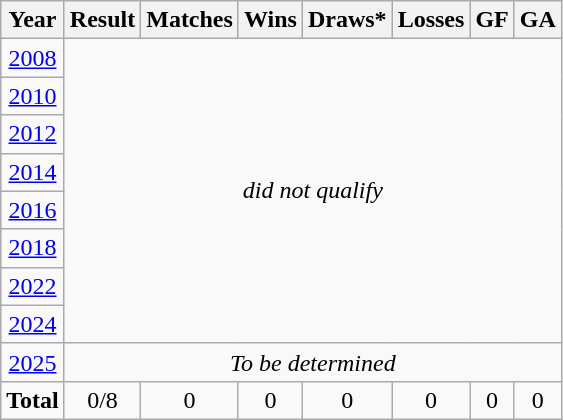<table class="wikitable" style="text-align: center;">
<tr>
<th>Year</th>
<th>Result</th>
<th>Matches</th>
<th>Wins</th>
<th>Draws*</th>
<th>Losses</th>
<th>GF</th>
<th>GA</th>
</tr>
<tr>
<td> <a href='#'>2008</a></td>
<td colspan=7 rowspan=8><em>did not qualify</em></td>
</tr>
<tr>
<td> <a href='#'>2010</a></td>
</tr>
<tr>
<td> <a href='#'>2012</a></td>
</tr>
<tr>
<td> <a href='#'>2014</a></td>
</tr>
<tr>
<td> <a href='#'>2016</a></td>
</tr>
<tr>
<td> <a href='#'>2018</a></td>
</tr>
<tr>
<td> <a href='#'>2022</a></td>
</tr>
<tr>
<td> <a href='#'>2024</a></td>
</tr>
<tr>
<td> <a href='#'>2025</a></td>
<td colspan=7><em>To be determined</em></td>
</tr>
<tr>
<td><strong>Total</strong></td>
<td>0/8</td>
<td>0</td>
<td>0</td>
<td>0</td>
<td>0</td>
<td>0</td>
<td>0</td>
</tr>
</table>
